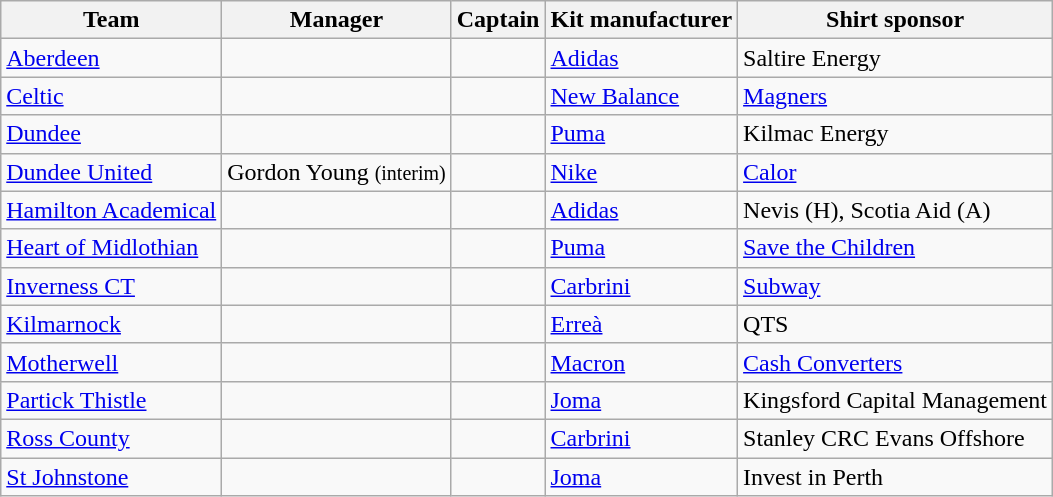<table class="wikitable sortable">
<tr>
<th>Team</th>
<th>Manager</th>
<th>Captain</th>
<th>Kit manufacturer</th>
<th>Shirt sponsor</th>
</tr>
<tr>
<td><a href='#'>Aberdeen</a></td>
<td> </td>
<td> </td>
<td><a href='#'>Adidas</a></td>
<td>Saltire Energy</td>
</tr>
<tr>
<td><a href='#'>Celtic</a></td>
<td> </td>
<td> </td>
<td><a href='#'>New Balance</a></td>
<td><a href='#'>Magners</a></td>
</tr>
<tr>
<td><a href='#'>Dundee</a></td>
<td> </td>
<td> </td>
<td><a href='#'>Puma</a></td>
<td>Kilmac Energy</td>
</tr>
<tr>
<td><a href='#'>Dundee United</a></td>
<td> Gordon Young <small>(interim)</small></td>
<td> </td>
<td><a href='#'>Nike</a></td>
<td><a href='#'>Calor</a></td>
</tr>
<tr>
<td><a href='#'>Hamilton Academical</a></td>
<td> </td>
<td> </td>
<td><a href='#'>Adidas</a></td>
<td>Nevis (H), Scotia Aid (A)</td>
</tr>
<tr>
<td><a href='#'>Heart of Midlothian</a></td>
<td> </td>
<td> </td>
<td><a href='#'>Puma</a></td>
<td><a href='#'>Save the Children</a></td>
</tr>
<tr>
<td><a href='#'>Inverness CT</a></td>
<td> </td>
<td> </td>
<td><a href='#'>Carbrini</a></td>
<td><a href='#'>Subway</a></td>
</tr>
<tr>
<td><a href='#'>Kilmarnock</a></td>
<td> </td>
<td> </td>
<td><a href='#'>Erreà</a></td>
<td>QTS</td>
</tr>
<tr>
<td><a href='#'>Motherwell</a></td>
<td> </td>
<td> </td>
<td><a href='#'>Macron</a></td>
<td><a href='#'>Cash Converters</a></td>
</tr>
<tr>
<td><a href='#'>Partick Thistle</a></td>
<td> </td>
<td> </td>
<td><a href='#'>Joma</a></td>
<td>Kingsford Capital Management</td>
</tr>
<tr>
<td><a href='#'>Ross County</a></td>
<td> </td>
<td> </td>
<td><a href='#'>Carbrini</a></td>
<td>Stanley CRC Evans Offshore</td>
</tr>
<tr>
<td><a href='#'>St Johnstone</a></td>
<td> </td>
<td> </td>
<td><a href='#'>Joma</a></td>
<td>Invest in Perth</td>
</tr>
</table>
